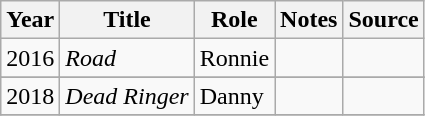<table class="wikitable sortable">
<tr>
<th>Year</th>
<th>Title</th>
<th>Role</th>
<th class="unsortable">Notes</th>
<th class="unsortable">Source</th>
</tr>
<tr>
<td>2016</td>
<td><em>Road</em></td>
<td>Ronnie</td>
<td></td>
<td></td>
</tr>
<tr>
</tr>
<tr>
<td>2018</td>
<td><em>Dead Ringer</em></td>
<td>Danny</td>
<td></td>
<td></td>
</tr>
<tr>
</tr>
</table>
